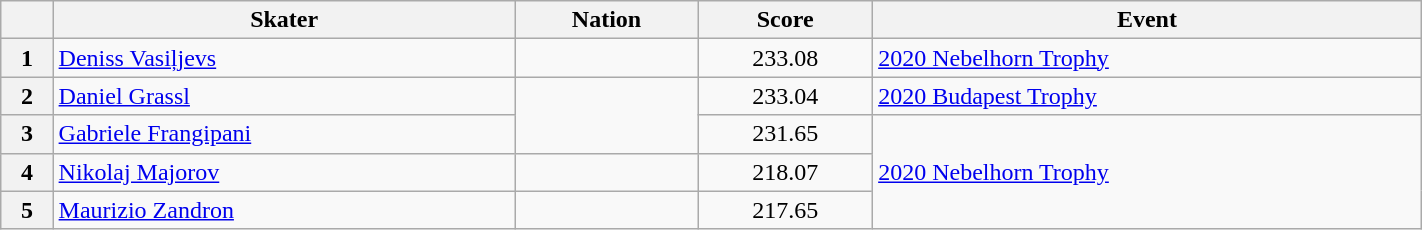<table class="wikitable sortable" style="text-align:left; width:75%">
<tr>
<th scope="col"></th>
<th scope="col">Skater</th>
<th scope="col">Nation</th>
<th scope="col">Score</th>
<th scope="col">Event</th>
</tr>
<tr>
<th scope="row">1</th>
<td><a href='#'>Deniss Vasiļjevs</a></td>
<td></td>
<td style="text-align:center;">233.08</td>
<td><a href='#'>2020 Nebelhorn Trophy</a></td>
</tr>
<tr>
<th scope="row">2</th>
<td><a href='#'>Daniel Grassl</a></td>
<td rowspan="2"></td>
<td style="text-align:center;">233.04</td>
<td><a href='#'>2020 Budapest Trophy</a></td>
</tr>
<tr>
<th scope="row">3</th>
<td><a href='#'>Gabriele Frangipani</a></td>
<td style="text-align:center;">231.65</td>
<td rowspan="3"><a href='#'>2020 Nebelhorn Trophy</a></td>
</tr>
<tr>
<th scope="row">4</th>
<td><a href='#'>Nikolaj Majorov</a></td>
<td></td>
<td style="text-align:center;">218.07</td>
</tr>
<tr>
<th scope="row">5</th>
<td><a href='#'>Maurizio Zandron</a></td>
<td></td>
<td style="text-align:center;">217.65</td>
</tr>
</table>
